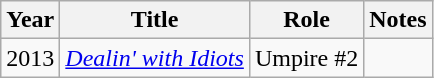<table class="wikitable sortable">
<tr>
<th>Year</th>
<th>Title</th>
<th>Role</th>
<th>Notes</th>
</tr>
<tr>
<td>2013</td>
<td><em><a href='#'>Dealin' with Idiots</a></em></td>
<td>Umpire #2</td>
<td></td>
</tr>
</table>
